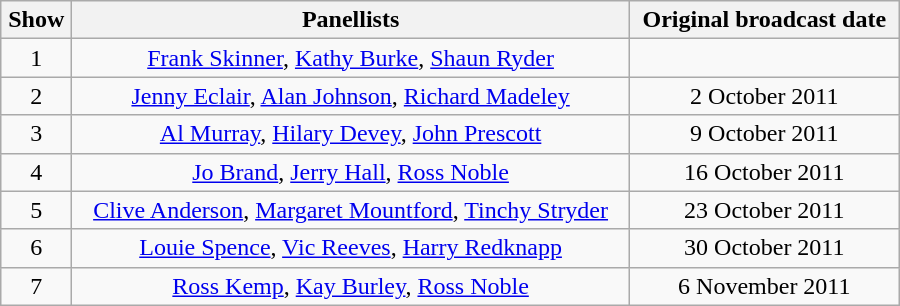<table class="wikitable" width="600" style="text-align:center;">
<tr>
<th>Show</th>
<th>Panellists</th>
<th>Original broadcast date</th>
</tr>
<tr>
<td>1</td>
<td><a href='#'>Frank Skinner</a>, <a href='#'>Kathy Burke</a>, <a href='#'>Shaun Ryder</a></td>
<td></td>
</tr>
<tr>
<td>2</td>
<td><a href='#'>Jenny Eclair</a>, <a href='#'>Alan Johnson</a>, <a href='#'>Richard Madeley</a></td>
<td>2 October 2011</td>
</tr>
<tr>
<td>3</td>
<td><a href='#'>Al Murray</a>, <a href='#'>Hilary Devey</a>, <a href='#'>John Prescott</a></td>
<td>9 October 2011</td>
</tr>
<tr>
<td>4</td>
<td><a href='#'>Jo Brand</a>, <a href='#'>Jerry Hall</a>, <a href='#'>Ross Noble</a></td>
<td>16 October 2011</td>
</tr>
<tr>
<td>5</td>
<td><a href='#'>Clive Anderson</a>, <a href='#'>Margaret Mountford</a>, <a href='#'>Tinchy Stryder</a></td>
<td>23 October 2011</td>
</tr>
<tr>
<td>6</td>
<td><a href='#'>Louie Spence</a>, <a href='#'>Vic Reeves</a>, <a href='#'>Harry Redknapp</a></td>
<td>30 October 2011</td>
</tr>
<tr>
<td>7</td>
<td><a href='#'>Ross Kemp</a>, <a href='#'>Kay Burley</a>, <a href='#'>Ross Noble</a></td>
<td>6 November 2011</td>
</tr>
</table>
